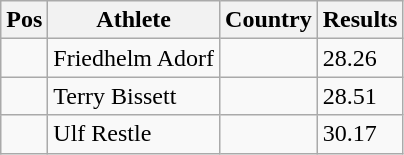<table class="wikitable">
<tr>
<th>Pos</th>
<th>Athlete</th>
<th>Country</th>
<th>Results</th>
</tr>
<tr>
<td align="center"></td>
<td>Friedhelm Adorf</td>
<td></td>
<td>28.26</td>
</tr>
<tr>
<td align="center"></td>
<td>Terry Bissett</td>
<td></td>
<td>28.51</td>
</tr>
<tr>
<td align="center"></td>
<td>Ulf Restle</td>
<td></td>
<td>30.17</td>
</tr>
</table>
